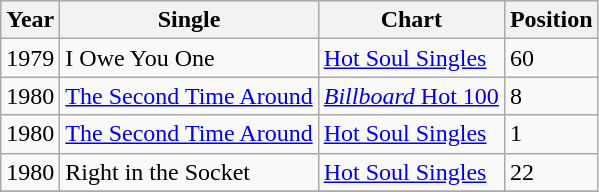<table class="wikitable">
<tr>
<th align="left">Year</th>
<th align="left">Single</th>
<th align="left">Chart</th>
<th align="left">Position</th>
</tr>
<tr>
<td align="left">1979</td>
<td align="left">I Owe You One</td>
<td align="left"><a href='#'>Hot Soul Singles</a></td>
<td align="left">60</td>
</tr>
<tr>
<td align="left">1980</td>
<td align="left"><a href='#'>The Second Time Around</a></td>
<td align="left"><a href='#'><em>Billboard</em> Hot 100</a></td>
<td align="left">8</td>
</tr>
<tr>
<td align="left">1980</td>
<td align="left"><a href='#'>The Second Time Around</a></td>
<td align="left"><a href='#'>Hot Soul Singles</a></td>
<td align="left">1</td>
</tr>
<tr>
<td align="left">1980</td>
<td align="left">Right in the Socket</td>
<td align="left"><a href='#'>Hot Soul Singles</a></td>
<td align="left">22</td>
</tr>
<tr>
</tr>
</table>
